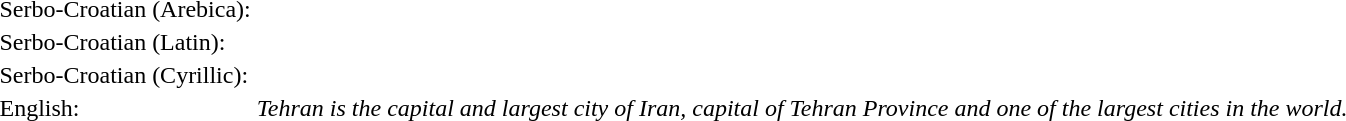<table>
<tr>
<td>Serbo-Croatian (Arebica):</td>
<td dir="rtl"><span></span></td>
<td></td>
</tr>
<tr>
<td>Serbo-Croatian (Latin):</td>
<td></td>
<td></td>
</tr>
<tr>
<td>Serbo-Croatian (Cyrillic):</td>
<td></td>
<td></td>
</tr>
<tr>
<td>English:</td>
<td><em>Tehran is the capital and largest city of Iran, capital of Tehran Province and one of the largest cities in the world.</em></td>
<td></td>
</tr>
</table>
